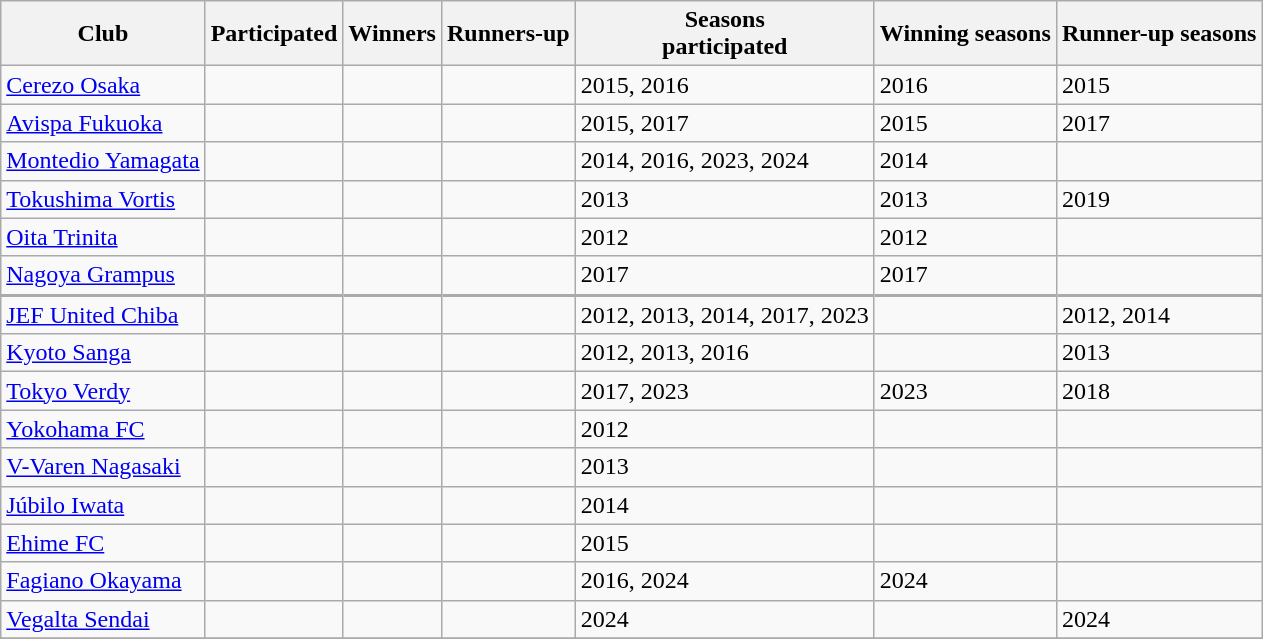<table class="wikitable" style="text-align:left;">
<tr>
<th>Club</th>
<th>Participated</th>
<th>Winners</th>
<th>Runners-up</th>
<th>Seasons<br>participated</th>
<th>Winning seasons</th>
<th>Runner-up seasons</th>
</tr>
<tr>
<td><a href='#'>Cerezo Osaka</a></td>
<td></td>
<td></td>
<td></td>
<td>2015, 2016</td>
<td>2016</td>
<td>2015</td>
</tr>
<tr>
<td><a href='#'>Avispa Fukuoka</a></td>
<td></td>
<td></td>
<td></td>
<td>2015, 2017</td>
<td>2015</td>
<td>2017</td>
</tr>
<tr>
<td><a href='#'>Montedio Yamagata</a></td>
<td></td>
<td></td>
<td></td>
<td>2014, 2016, 2023, 2024</td>
<td>2014</td>
<td></td>
</tr>
<tr>
<td><a href='#'>Tokushima Vortis</a></td>
<td></td>
<td></td>
<td></td>
<td>2013</td>
<td>2013</td>
<td>2019</td>
</tr>
<tr>
<td><a href='#'>Oita Trinita</a></td>
<td></td>
<td></td>
<td></td>
<td>2012</td>
<td>2012</td>
<td></td>
</tr>
<tr>
<td><a href='#'>Nagoya Grampus</a></td>
<td></td>
<td></td>
<td></td>
<td>2017</td>
<td>2017</td>
<td></td>
</tr>
<tr>
<td style="border-top-width: 2px;"><a href='#'>JEF United Chiba</a></td>
<td style="border-top-width: 2px;"></td>
<td style="border-top-width: 2px;"></td>
<td style="border-top-width: 2px;"></td>
<td style="border-top-width: 2px;">2012, 2013, 2014, 2017, 2023</td>
<td style="border-top-width: 2px;"></td>
<td style="border-top-width: 2px;">2012, 2014</td>
</tr>
<tr>
<td><a href='#'>Kyoto Sanga</a></td>
<td></td>
<td></td>
<td></td>
<td>2012, 2013, 2016</td>
<td></td>
<td>2013</td>
</tr>
<tr>
<td><a href='#'>Tokyo Verdy</a></td>
<td></td>
<td></td>
<td></td>
<td>2017, 2023</td>
<td>2023</td>
<td>2018</td>
</tr>
<tr>
<td><a href='#'>Yokohama FC</a></td>
<td></td>
<td></td>
<td></td>
<td>2012</td>
<td></td>
<td></td>
</tr>
<tr>
<td><a href='#'>V-Varen Nagasaki</a></td>
<td></td>
<td></td>
<td></td>
<td>2013</td>
<td></td>
<td></td>
</tr>
<tr>
<td><a href='#'>Júbilo Iwata</a></td>
<td></td>
<td></td>
<td></td>
<td>2014</td>
<td></td>
<td></td>
</tr>
<tr>
<td><a href='#'>Ehime FC</a></td>
<td></td>
<td></td>
<td></td>
<td>2015</td>
<td></td>
<td></td>
</tr>
<tr>
<td><a href='#'>Fagiano Okayama</a></td>
<td></td>
<td></td>
<td></td>
<td>2016, 2024</td>
<td>2024</td>
<td></td>
</tr>
<tr>
<td><a href='#'>Vegalta Sendai</a></td>
<td></td>
<td></td>
<td></td>
<td>2024</td>
<td></td>
<td>2024</td>
</tr>
<tr>
</tr>
</table>
